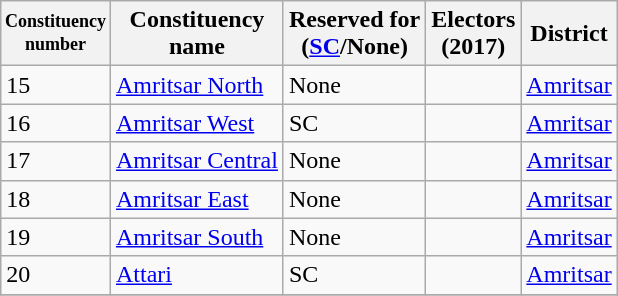<table class="wikitable sortable">
<tr>
<th style="font-size:75%">Constituency<br>number</th>
<th>Constituency<br>name</th>
<th>Reserved for<br>(<a href='#'>SC</a>/None)</th>
<th>Electors<br>(2017)</th>
<th>District</th>
</tr>
<tr>
<td>15</td>
<td><a href='#'>Amritsar North</a></td>
<td>None</td>
<td></td>
<td><a href='#'>Amritsar</a></td>
</tr>
<tr>
<td>16</td>
<td><a href='#'>Amritsar West</a></td>
<td>SC</td>
<td></td>
<td><a href='#'>Amritsar</a></td>
</tr>
<tr>
<td>17</td>
<td><a href='#'>Amritsar Central</a></td>
<td>None</td>
<td></td>
<td><a href='#'>Amritsar</a></td>
</tr>
<tr>
<td>18</td>
<td><a href='#'>Amritsar East</a></td>
<td>None</td>
<td></td>
<td><a href='#'>Amritsar</a></td>
</tr>
<tr>
<td>19</td>
<td><a href='#'>Amritsar South</a></td>
<td>None</td>
<td></td>
<td><a href='#'>Amritsar</a></td>
</tr>
<tr>
<td>20</td>
<td><a href='#'>Attari</a></td>
<td>SC</td>
<td></td>
<td><a href='#'>Amritsar</a></td>
</tr>
<tr>
</tr>
</table>
